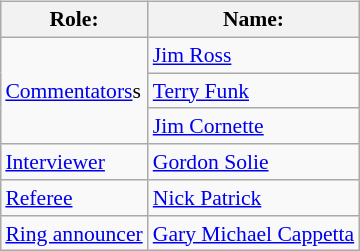<table class=wikitable style="font-size:90%; margin: 0.5em 0 0.5em 1em; float: right; clear: right;">
<tr>
<th>Role:</th>
<th>Name:</th>
</tr>
<tr>
<td rowspan=3><a href='#'>Commentators</a>s</td>
<td><a href='#'>Jim Ross</a></td>
</tr>
<tr>
<td><a href='#'>Terry Funk</a></td>
</tr>
<tr>
<td><a href='#'>Jim Cornette</a></td>
</tr>
<tr>
<td><a href='#'>Interviewer</a></td>
<td><a href='#'>Gordon Solie</a></td>
</tr>
<tr>
<td><a href='#'>Referee</a></td>
<td><a href='#'>Nick Patrick</a></td>
</tr>
<tr>
<td><a href='#'>Ring announcer</a></td>
<td><a href='#'>Gary Michael Cappetta</a></td>
</tr>
</table>
